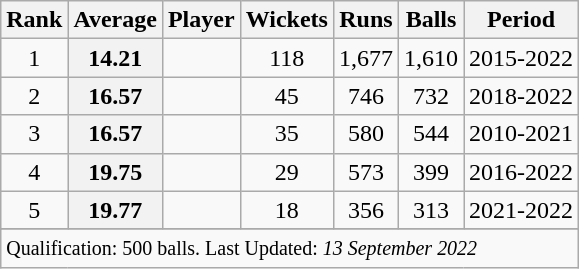<table class="wikitable plainrowheaders sortable">
<tr>
<th scope=col>Rank</th>
<th scope=col>Average</th>
<th scope=col>Player</th>
<th scope=col>Wickets</th>
<th scope=col>Runs</th>
<th scope=col>Balls</th>
<th scope=col>Period</th>
</tr>
<tr>
<td align=center>1</td>
<th scope=row style=text-align:center;>14.21</th>
<td> </td>
<td align=center>118</td>
<td align="center">1,677</td>
<td align="center">1,610</td>
<td>2015-2022</td>
</tr>
<tr>
<td align="center">2</td>
<th scope="row" style="text-align:center;">16.57</th>
<td> </td>
<td align="center">45</td>
<td align="center">746</td>
<td align="center">732</td>
<td>2018-2022</td>
</tr>
<tr>
<td align="center">3</td>
<th scope="row" style="text-align:center;">16.57</th>
<td></td>
<td align="center">35</td>
<td align="center">580</td>
<td align="center">544</td>
<td>2010-2021</td>
</tr>
<tr>
<td align="center">4</td>
<th scope="row" style="text-align:center;">19.75</th>
<td></td>
<td align="center">29</td>
<td align="center">573</td>
<td align="center">399</td>
<td>2016-2022</td>
</tr>
<tr>
<td align="center">5</td>
<th scope="row" style="text-align:center;">19.77</th>
<td> </td>
<td align="center">18</td>
<td align="center">356</td>
<td align="center">313</td>
<td>2021-2022</td>
</tr>
<tr>
</tr>
<tr class=sortbottom>
<td colspan=7><small>Qualification: 500 balls. Last Updated: <em>13 September 2022</em></small></td>
</tr>
</table>
